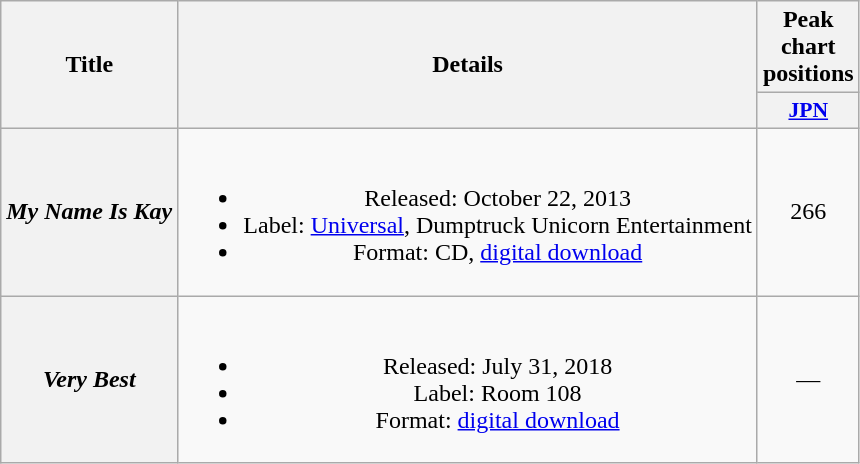<table class="wikitable plainrowheaders" style="text-align:center;">
<tr>
<th scope="col" rowspan="2">Title</th>
<th scope="col" rowspan="2">Details</th>
<th colspan="1">Peak chart positions</th>
</tr>
<tr>
<th scope="col" style="width:3em;font-size:90%;"><a href='#'>JPN</a></th>
</tr>
<tr>
<th scope="row"><em>My Name Is Kay</em> </th>
<td><br><ul><li>Released: October 22, 2013</li><li>Label: <a href='#'>Universal</a>, Dumptruck Unicorn Entertainment</li><li>Format: CD, <a href='#'>digital download</a></li></ul></td>
<td>266</td>
</tr>
<tr>
<th scope="row"><em>Very Best</em> </th>
<td><br><ul><li>Released: July 31, 2018</li><li>Label: Room 108</li><li>Format: <a href='#'>digital download</a></li></ul></td>
<td>—</td>
</tr>
</table>
